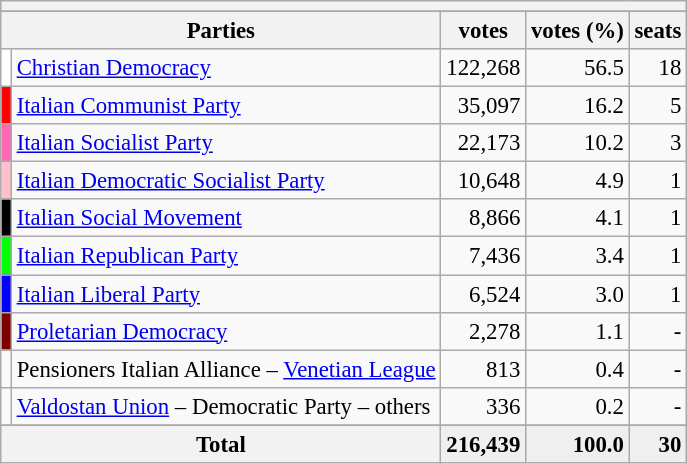<table class="wikitable" style="font-size:95%">
<tr>
<th colspan=5></th>
</tr>
<tr>
</tr>
<tr bgcolor="EFEFEF">
<th colspan=2>Parties</th>
<th>votes</th>
<th>votes (%)</th>
<th>seats</th>
</tr>
<tr>
<td bgcolor=White></td>
<td><a href='#'>Christian Democracy</a></td>
<td align=right>122,268</td>
<td align=right>56.5</td>
<td align=right>18</td>
</tr>
<tr>
<td bgcolor=Red></td>
<td><a href='#'>Italian Communist Party</a></td>
<td align=right>35,097</td>
<td align=right>16.2</td>
<td align=right>5</td>
</tr>
<tr>
<td bgcolor=Hotpink></td>
<td><a href='#'>Italian Socialist Party</a></td>
<td align=right>22,173</td>
<td align=right>10.2</td>
<td align=right>3</td>
</tr>
<tr>
<td bgcolor=Pink></td>
<td><a href='#'>Italian Democratic Socialist Party</a></td>
<td align=right>10,648</td>
<td align=right>4.9</td>
<td align=right>1</td>
</tr>
<tr>
<td bgcolor=Black></td>
<td><a href='#'>Italian Social Movement</a></td>
<td align=right>8,866</td>
<td align=right>4.1</td>
<td align=right>1</td>
</tr>
<tr>
<td bgcolor=Lime></td>
<td><a href='#'>Italian Republican Party</a></td>
<td align=right>7,436</td>
<td align=right>3.4</td>
<td align=right>1</td>
</tr>
<tr>
<td bgcolor=Blue></td>
<td><a href='#'>Italian Liberal Party</a></td>
<td align=right>6,524</td>
<td align=right>3.0</td>
<td align=right>1</td>
</tr>
<tr>
<td bgcolor=Maroon></td>
<td><a href='#'>Proletarian Democracy</a></td>
<td align=right>2,278</td>
<td align=right>1.1</td>
<td align=right>-</td>
</tr>
<tr>
<td bgcolor=></td>
<td>Pensioners Italian Alliance – <a href='#'>Venetian League</a></td>
<td align=right>813</td>
<td align=right>0.4</td>
<td align=right>-</td>
</tr>
<tr>
<td bgcolor=></td>
<td><a href='#'>Valdostan Union</a> – Democratic Party – others</td>
<td align=right>336</td>
<td align=right>0.2</td>
<td align=right>-</td>
</tr>
<tr>
</tr>
<tr bgcolor="EFEFEF">
<th colspan=2><strong>Total</strong></th>
<td align=right><strong>216,439</strong></td>
<td align=right><strong>100.0</strong></td>
<td align=right><strong>30</strong></td>
</tr>
</table>
